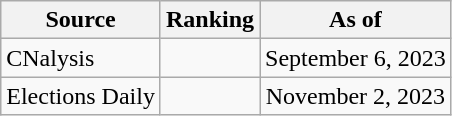<table class="wikitable" style="text-align:center">
<tr>
<th>Source</th>
<th>Ranking</th>
<th>As of</th>
</tr>
<tr>
<td align=left>CNalysis</td>
<td></td>
<td>September 6, 2023</td>
</tr>
<tr>
<td align=left>Elections Daily</td>
<td></td>
<td>November 2, 2023</td>
</tr>
</table>
